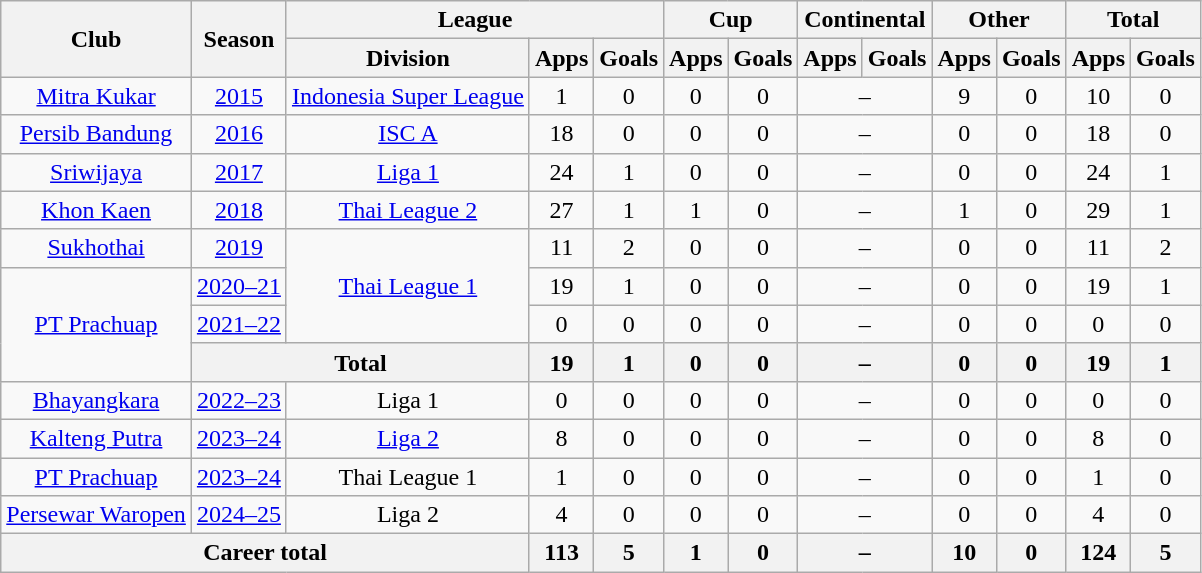<table class="wikitable" style="text-align: center">
<tr>
<th rowspan="2">Club</th>
<th rowspan="2">Season</th>
<th colspan="3">League</th>
<th colspan="2">Cup</th>
<th colspan="2">Continental</th>
<th colspan="2">Other</th>
<th colspan="2">Total</th>
</tr>
<tr>
<th>Division</th>
<th>Apps</th>
<th>Goals</th>
<th>Apps</th>
<th>Goals</th>
<th>Apps</th>
<th>Goals</th>
<th>Apps</th>
<th>Goals</th>
<th>Apps</th>
<th>Goals</th>
</tr>
<tr>
<td><a href='#'>Mitra Kukar</a></td>
<td><a href='#'>2015</a></td>
<td><a href='#'>Indonesia Super League</a></td>
<td>1</td>
<td>0</td>
<td>0</td>
<td>0</td>
<td colspan="2">–</td>
<td>9</td>
<td>0</td>
<td>10</td>
<td>0</td>
</tr>
<tr>
<td><a href='#'>Persib Bandung</a></td>
<td><a href='#'>2016</a></td>
<td><a href='#'>ISC A</a></td>
<td>18</td>
<td>0</td>
<td>0</td>
<td>0</td>
<td colspan="2">–</td>
<td>0</td>
<td>0</td>
<td>18</td>
<td>0</td>
</tr>
<tr>
<td><a href='#'>Sriwijaya</a></td>
<td><a href='#'>2017</a></td>
<td rowspan="1"><a href='#'>Liga 1</a></td>
<td>24</td>
<td>1</td>
<td>0</td>
<td>0</td>
<td colspan="2">–</td>
<td>0</td>
<td>0</td>
<td>24</td>
<td>1</td>
</tr>
<tr>
<td><a href='#'>Khon Kaen</a></td>
<td><a href='#'>2018</a></td>
<td rowspan="1"><a href='#'>Thai League 2</a></td>
<td>27</td>
<td>1</td>
<td>1</td>
<td>0</td>
<td colspan="2">–</td>
<td>1</td>
<td>0</td>
<td>29</td>
<td>1</td>
</tr>
<tr>
<td><a href='#'>Sukhothai</a></td>
<td><a href='#'>2019</a></td>
<td rowspan="3"><a href='#'>Thai League 1</a></td>
<td>11</td>
<td>2</td>
<td>0</td>
<td>0</td>
<td colspan="2">–</td>
<td>0</td>
<td>0</td>
<td>11</td>
<td>2</td>
</tr>
<tr>
<td rowspan="3"><a href='#'>PT Prachuap</a></td>
<td><a href='#'>2020–21</a></td>
<td>19</td>
<td>1</td>
<td>0</td>
<td>0</td>
<td colspan="2">–</td>
<td>0</td>
<td>0</td>
<td>19</td>
<td>1</td>
</tr>
<tr>
<td><a href='#'>2021–22</a></td>
<td>0</td>
<td>0</td>
<td>0</td>
<td>0</td>
<td colspan="2">–</td>
<td>0</td>
<td>0</td>
<td>0</td>
<td>0</td>
</tr>
<tr>
<th colspan=2>Total</th>
<th>19</th>
<th>1</th>
<th>0</th>
<th>0</th>
<th colspan="2">–</th>
<th>0</th>
<th>0</th>
<th>19</th>
<th>1</th>
</tr>
<tr>
<td rowspan="1"><a href='#'>Bhayangkara</a></td>
<td><a href='#'>2022–23</a></td>
<td rowspan="1">Liga 1</td>
<td>0</td>
<td>0</td>
<td>0</td>
<td>0</td>
<td colspan="2">–</td>
<td>0</td>
<td>0</td>
<td>0</td>
<td>0</td>
</tr>
<tr>
<td rowspan="1"><a href='#'>Kalteng Putra</a></td>
<td><a href='#'>2023–24</a></td>
<td rowspan="1"><a href='#'>Liga 2</a></td>
<td>8</td>
<td>0</td>
<td>0</td>
<td>0</td>
<td colspan="2">–</td>
<td>0</td>
<td>0</td>
<td>8</td>
<td>0</td>
</tr>
<tr>
<td rowspan="1"><a href='#'>PT Prachuap</a></td>
<td><a href='#'>2023–24</a></td>
<td rowspan="1">Thai League 1</td>
<td>1</td>
<td>0</td>
<td>0</td>
<td>0</td>
<td colspan="2">–</td>
<td>0</td>
<td>0</td>
<td>1</td>
<td>0</td>
</tr>
<tr>
<td rowspan="1"><a href='#'>Persewar Waropen</a></td>
<td><a href='#'>2024–25</a></td>
<td rowspan="1">Liga 2</td>
<td>4</td>
<td>0</td>
<td>0</td>
<td>0</td>
<td colspan="2">–</td>
<td>0</td>
<td>0</td>
<td>4</td>
<td>0</td>
</tr>
<tr>
<th colspan=3>Career total</th>
<th>113</th>
<th>5</th>
<th>1</th>
<th>0</th>
<th colspan="2">–</th>
<th>10</th>
<th>0</th>
<th>124</th>
<th>5</th>
</tr>
</table>
